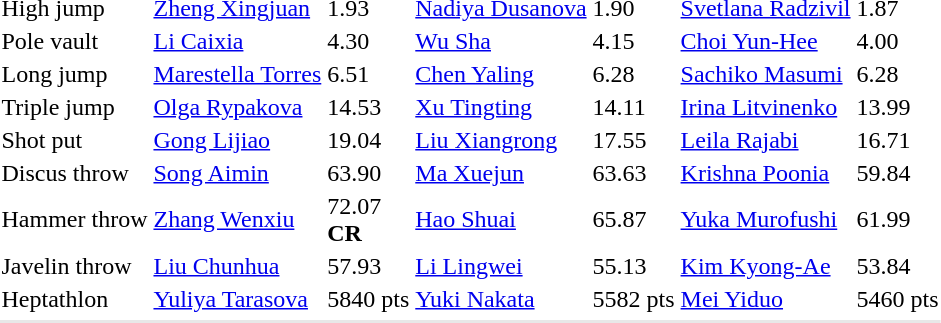<table>
<tr>
<td>High jump<br></td>
<td><a href='#'>Zheng Xingjuan</a><br></td>
<td>1.93</td>
<td><a href='#'>Nadiya Dusanova</a><br></td>
<td>1.90</td>
<td><a href='#'>Svetlana Radzivil</a><br></td>
<td>1.87</td>
</tr>
<tr>
<td>Pole vault<br></td>
<td><a href='#'>Li Caixia</a><br></td>
<td>4.30</td>
<td><a href='#'>Wu Sha</a><br></td>
<td>4.15</td>
<td><a href='#'>Choi Yun-Hee</a><br></td>
<td>4.00</td>
</tr>
<tr>
<td>Long jump<br></td>
<td><a href='#'>Marestella Torres</a><br></td>
<td>6.51</td>
<td><a href='#'>Chen Yaling</a><br></td>
<td>6.28</td>
<td><a href='#'>Sachiko Masumi</a><br></td>
<td>6.28</td>
</tr>
<tr>
<td>Triple jump<br></td>
<td><a href='#'>Olga Rypakova</a><br></td>
<td>14.53</td>
<td><a href='#'>Xu Tingting</a><br></td>
<td>14.11</td>
<td><a href='#'>Irina Litvinenko</a><br></td>
<td>13.99</td>
</tr>
<tr>
<td>Shot put<br></td>
<td><a href='#'>Gong Lijiao</a><br></td>
<td>19.04</td>
<td><a href='#'>Liu Xiangrong</a><br></td>
<td>17.55</td>
<td><a href='#'>Leila Rajabi</a><br></td>
<td>16.71</td>
</tr>
<tr>
<td>Discus throw<br></td>
<td><a href='#'>Song Aimin</a><br></td>
<td>63.90</td>
<td><a href='#'>Ma Xuejun</a><br></td>
<td>63.63</td>
<td><a href='#'>Krishna Poonia</a><br></td>
<td>59.84</td>
</tr>
<tr>
<td>Hammer throw<br></td>
<td><a href='#'>Zhang Wenxiu</a><br></td>
<td>72.07<br><strong>CR</strong></td>
<td><a href='#'>Hao Shuai</a><br></td>
<td>65.87</td>
<td><a href='#'>Yuka Murofushi</a><br></td>
<td>61.99</td>
</tr>
<tr>
<td>Javelin throw<br></td>
<td><a href='#'>Liu Chunhua</a><br></td>
<td>57.93</td>
<td><a href='#'>Li Lingwei</a><br></td>
<td>55.13</td>
<td><a href='#'>Kim Kyong-Ae</a><br></td>
<td>53.84</td>
</tr>
<tr>
<td>Heptathlon<br></td>
<td><a href='#'>Yuliya Tarasova</a><br></td>
<td>5840 pts</td>
<td><a href='#'>Yuki Nakata</a><br></td>
<td>5582 pts</td>
<td><a href='#'>Mei Yiduo</a><br></td>
<td>5460 pts</td>
</tr>
<tr>
</tr>
<tr bgcolor= e8e8e8>
<td colspan=7></td>
</tr>
</table>
